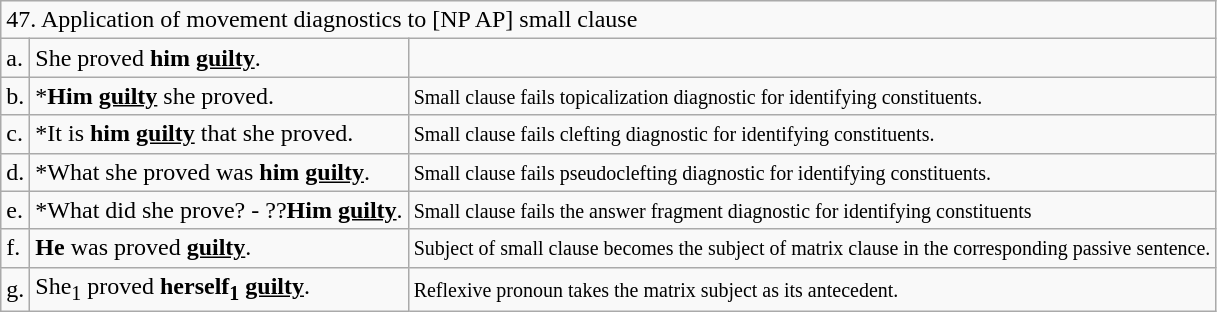<table class="wikitable">
<tr>
<td colspan="3">47. Application of movement diagnostics to [NP AP] small clause</td>
</tr>
<tr>
<td>a.</td>
<td>She proved <strong>him <u>guilty</u></strong>.</td>
<td></td>
</tr>
<tr>
<td>b.</td>
<td>*<strong>Him <u>guilty</u></strong> she proved.</td>
<td><small>Small clause fails topicalization diagnostic for identifying constituents.</small></td>
</tr>
<tr>
<td>c.</td>
<td>*It is <strong>him <u>guilty</u></strong> that she proved.</td>
<td><small>Small clause fails clefting diagnostic for identifying constituents.</small></td>
</tr>
<tr>
<td>d.</td>
<td>*What she proved was <strong>him <u>guilty</u></strong>.</td>
<td><small>Small clause fails pseudoclefting diagnostic for identifying constituents.</small></td>
</tr>
<tr>
<td>e.</td>
<td>*What did she prove? - ??<strong>Him <u>guilty</u></strong>.</td>
<td><small>Small clause fails the answer fragment diagnostic for identifying constituents</small></td>
</tr>
<tr>
<td>f.</td>
<td><strong>He</strong> was proved <strong><u>guilty</u></strong>.</td>
<td><small>Subject of small clause becomes the subject of matrix clause in the corresponding passive sentence.</small></td>
</tr>
<tr>
<td>g.</td>
<td>She<sub>1</sub> proved <strong>herself<sub>1</sub> <u>guilty</u></strong>.</td>
<td><small>Reflexive pronoun takes the matrix subject as its antecedent.</small></td>
</tr>
</table>
